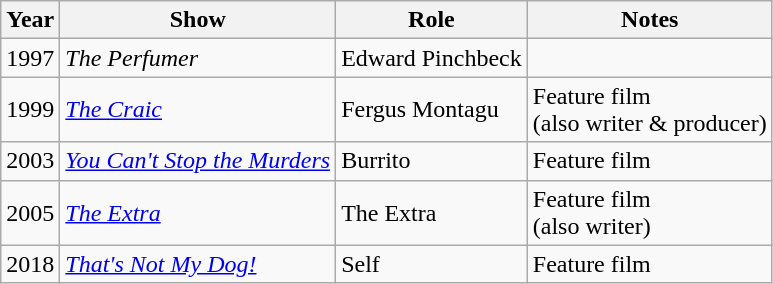<table class="wikitable" style="font-size: 100%;" border="2">
<tr align="center">
<th>Year</th>
<th>Show</th>
<th>Role</th>
<th>Notes</th>
</tr>
<tr>
<td>1997</td>
<td><em>The Perfumer</em></td>
<td>Edward Pinchbeck</td>
<td></td>
</tr>
<tr>
<td>1999</td>
<td><em><a href='#'>The Craic</a></em></td>
<td>Fergus Montagu</td>
<td>Feature film<br>(also writer & producer)</td>
</tr>
<tr>
<td>2003</td>
<td><em><a href='#'>You Can't Stop the Murders</a></em></td>
<td>Burrito</td>
<td>Feature film</td>
</tr>
<tr>
<td>2005</td>
<td><em><a href='#'>The Extra</a></em></td>
<td>The Extra</td>
<td>Feature film<br>(also writer)</td>
</tr>
<tr>
<td>2018</td>
<td><em><a href='#'>That's Not My Dog!</a></em></td>
<td>Self</td>
<td>Feature film</td>
</tr>
</table>
